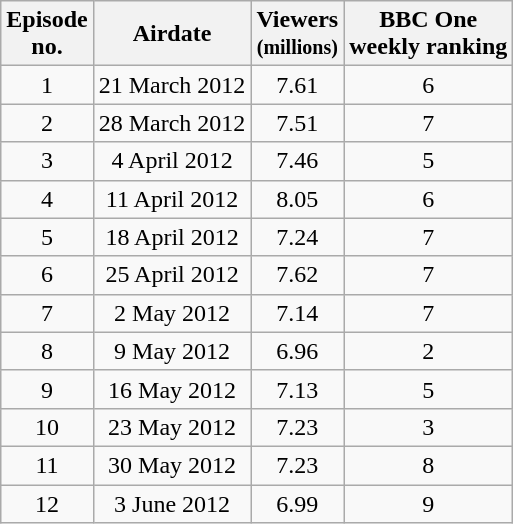<table class="wikitable" style="text-align:center;">
<tr>
<th>Episode<br>no.</th>
<th>Airdate</th>
<th>Viewers<br><small>(millions)</small></th>
<th>BBC One<br>weekly ranking</th>
</tr>
<tr>
<td>1</td>
<td>21 March 2012</td>
<td>7.61</td>
<td>6</td>
</tr>
<tr>
<td>2</td>
<td>28 March 2012</td>
<td>7.51</td>
<td>7</td>
</tr>
<tr>
<td>3</td>
<td>4 April 2012</td>
<td>7.46</td>
<td>5</td>
</tr>
<tr>
<td>4</td>
<td>11 April 2012</td>
<td>8.05</td>
<td>6</td>
</tr>
<tr>
<td>5</td>
<td>18 April 2012</td>
<td>7.24</td>
<td>7</td>
</tr>
<tr>
<td>6</td>
<td>25 April 2012</td>
<td>7.62</td>
<td>7</td>
</tr>
<tr>
<td>7</td>
<td>2 May 2012</td>
<td>7.14</td>
<td>7</td>
</tr>
<tr>
<td>8</td>
<td>9 May 2012</td>
<td>6.96</td>
<td>2</td>
</tr>
<tr>
<td>9</td>
<td>16 May 2012</td>
<td>7.13</td>
<td>5</td>
</tr>
<tr>
<td>10</td>
<td>23 May 2012</td>
<td>7.23</td>
<td>3</td>
</tr>
<tr>
<td>11</td>
<td>30 May 2012</td>
<td>7.23</td>
<td>8</td>
</tr>
<tr>
<td>12</td>
<td>3 June 2012</td>
<td>6.99</td>
<td>9</td>
</tr>
</table>
